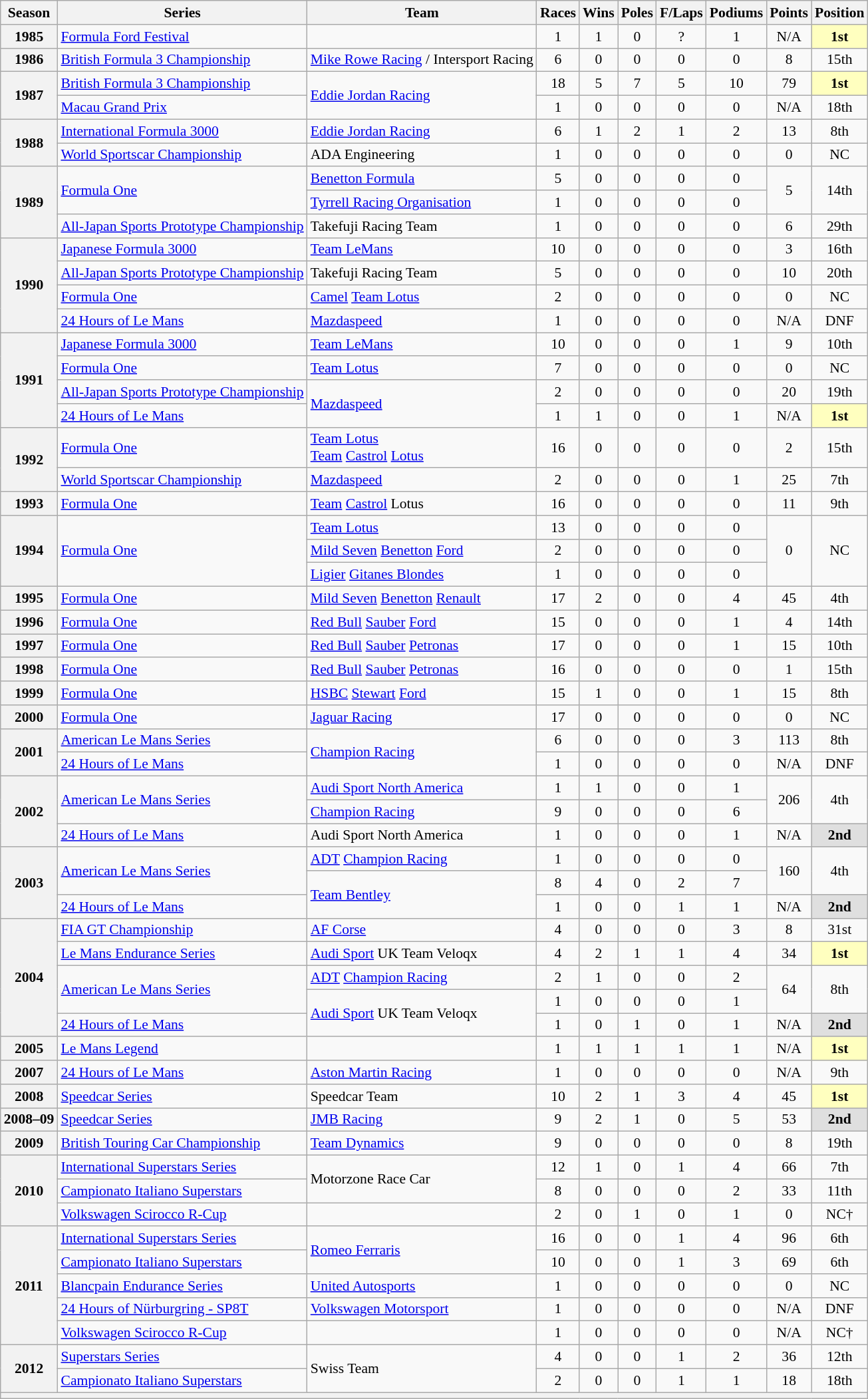<table class="wikitable" style="font-size: 90%; text-align:center">
<tr>
<th>Season</th>
<th>Series</th>
<th>Team</th>
<th>Races</th>
<th>Wins</th>
<th>Poles</th>
<th>F/Laps</th>
<th>Podiums</th>
<th>Points</th>
<th>Position</th>
</tr>
<tr>
<th>1985</th>
<td align=left><a href='#'>Formula Ford Festival</a></td>
<td align=left></td>
<td>1</td>
<td>1</td>
<td>0</td>
<td>?</td>
<td>1</td>
<td>N/A</td>
<td style="background:#FFFFBF"><strong>1st</strong></td>
</tr>
<tr>
<th>1986</th>
<td align=left><a href='#'>British Formula 3 Championship</a></td>
<td align=left nowrap><a href='#'>Mike Rowe Racing</a> / Intersport Racing</td>
<td>6</td>
<td>0</td>
<td>0</td>
<td>0</td>
<td>0</td>
<td>8</td>
<td>15th</td>
</tr>
<tr>
<th rowspan=2>1987</th>
<td align=left><a href='#'>British Formula 3 Championship</a></td>
<td rowspan="2" style="text-align:left"><a href='#'>Eddie Jordan Racing</a></td>
<td>18</td>
<td>5</td>
<td>7</td>
<td>5</td>
<td>10</td>
<td>79</td>
<td style="background:#FFFFBF"><strong>1st</strong></td>
</tr>
<tr>
<td align=left><a href='#'>Macau Grand Prix</a></td>
<td>1</td>
<td>0</td>
<td>0</td>
<td>0</td>
<td>0</td>
<td>N/A</td>
<td>18th</td>
</tr>
<tr>
<th rowspan=2>1988</th>
<td align=left><a href='#'>International Formula 3000</a></td>
<td align=left><a href='#'>Eddie Jordan Racing</a></td>
<td>6</td>
<td>1</td>
<td>2</td>
<td>1</td>
<td>2</td>
<td>13</td>
<td>8th</td>
</tr>
<tr>
<td align=left><a href='#'>World Sportscar Championship</a></td>
<td align=left>ADA Engineering</td>
<td>1</td>
<td>0</td>
<td>0</td>
<td>0</td>
<td>0</td>
<td>0</td>
<td>NC</td>
</tr>
<tr>
<th rowspan=3>1989</th>
<td rowspan="2" style="text-align:left"><a href='#'>Formula One</a></td>
<td align=left><a href='#'>Benetton Formula</a></td>
<td>5</td>
<td>0</td>
<td>0</td>
<td>0</td>
<td>0</td>
<td rowspan=2>5</td>
<td rowspan=2>14th</td>
</tr>
<tr>
<td align=left><a href='#'>Tyrrell Racing Organisation</a></td>
<td>1</td>
<td>0</td>
<td>0</td>
<td>0</td>
<td>0</td>
</tr>
<tr>
<td align=left nowrap><a href='#'>All-Japan Sports Prototype Championship</a></td>
<td align=left>Takefuji Racing Team</td>
<td>1</td>
<td>0</td>
<td>0</td>
<td>0</td>
<td>0</td>
<td>6</td>
<td>29th</td>
</tr>
<tr>
<th rowspan=4>1990</th>
<td align=left><a href='#'>Japanese Formula 3000</a></td>
<td align=left><a href='#'>Team LeMans</a></td>
<td>10</td>
<td>0</td>
<td>0</td>
<td>0</td>
<td>0</td>
<td>3</td>
<td>16th</td>
</tr>
<tr>
<td align=left><a href='#'>All-Japan Sports Prototype Championship</a></td>
<td align=left>Takefuji Racing Team</td>
<td>5</td>
<td>0</td>
<td>0</td>
<td>0</td>
<td>0</td>
<td>10</td>
<td>20th</td>
</tr>
<tr>
<td align=left><a href='#'>Formula One</a></td>
<td align=left><a href='#'>Camel</a> <a href='#'>Team Lotus</a></td>
<td>2</td>
<td>0</td>
<td>0</td>
<td>0</td>
<td>0</td>
<td>0</td>
<td>NC</td>
</tr>
<tr>
<td align=left><a href='#'>24 Hours of Le Mans</a></td>
<td align=left><a href='#'>Mazdaspeed</a></td>
<td>1</td>
<td>0</td>
<td>0</td>
<td>0</td>
<td>0</td>
<td>N/A</td>
<td>DNF</td>
</tr>
<tr>
<th rowspan=4>1991</th>
<td align=left><a href='#'>Japanese Formula 3000</a></td>
<td align=left><a href='#'>Team LeMans</a></td>
<td>10</td>
<td>0</td>
<td>0</td>
<td>0</td>
<td>1</td>
<td>9</td>
<td>10th</td>
</tr>
<tr>
<td align=left><a href='#'>Formula One</a></td>
<td align=left><a href='#'>Team Lotus</a></td>
<td>7</td>
<td>0</td>
<td>0</td>
<td>0</td>
<td>0</td>
<td>0</td>
<td>NC</td>
</tr>
<tr>
<td align=left><a href='#'>All-Japan Sports Prototype Championship</a></td>
<td rowspan="2" style="text-align:left"><a href='#'>Mazdaspeed</a></td>
<td>2</td>
<td>0</td>
<td>0</td>
<td>0</td>
<td>0</td>
<td>20</td>
<td>19th</td>
</tr>
<tr>
<td align=left><a href='#'>24 Hours of Le Mans</a></td>
<td>1</td>
<td>1</td>
<td>0</td>
<td>0</td>
<td>1</td>
<td>N/A</td>
<td style="background:#FFFFBF"><strong>1st</strong></td>
</tr>
<tr>
<th rowspan=2>1992</th>
<td align=left><a href='#'>Formula One</a></td>
<td align=left><a href='#'>Team Lotus</a><br><a href='#'>Team</a> <a href='#'>Castrol</a> <a href='#'>Lotus</a></td>
<td>16</td>
<td>0</td>
<td>0</td>
<td>0</td>
<td>0</td>
<td>2</td>
<td>15th</td>
</tr>
<tr>
<td align=left><a href='#'>World Sportscar Championship</a></td>
<td align=left><a href='#'>Mazdaspeed</a></td>
<td>2</td>
<td>0</td>
<td>0</td>
<td>0</td>
<td>1</td>
<td>25</td>
<td>7th</td>
</tr>
<tr>
<th>1993</th>
<td align=left><a href='#'>Formula One</a></td>
<td align=left><a href='#'>Team</a> <a href='#'>Castrol</a> Lotus</td>
<td>16</td>
<td>0</td>
<td>0</td>
<td>0</td>
<td>0</td>
<td>11</td>
<td>9th</td>
</tr>
<tr>
<th rowspan=3>1994</th>
<td rowspan="3" style="text-align:left"><a href='#'>Formula One</a></td>
<td align=left><a href='#'>Team Lotus</a></td>
<td>13</td>
<td>0</td>
<td>0</td>
<td>0</td>
<td>0</td>
<td rowspan=3>0</td>
<td rowspan=3>NC</td>
</tr>
<tr>
<td align=left><a href='#'>Mild Seven</a> <a href='#'>Benetton</a> <a href='#'>Ford</a></td>
<td>2</td>
<td>0</td>
<td>0</td>
<td>0</td>
<td>0</td>
</tr>
<tr>
<td align=left><a href='#'>Ligier</a> <a href='#'>Gitanes Blondes</a></td>
<td>1</td>
<td>0</td>
<td>0</td>
<td>0</td>
<td>0</td>
</tr>
<tr>
<th>1995</th>
<td align=left><a href='#'>Formula One</a></td>
<td align=left><a href='#'>Mild Seven</a> <a href='#'>Benetton</a> <a href='#'>Renault</a></td>
<td>17</td>
<td>2</td>
<td>0</td>
<td>0</td>
<td>4</td>
<td>45</td>
<td>4th</td>
</tr>
<tr>
<th>1996</th>
<td align=left><a href='#'>Formula One</a></td>
<td align=left><a href='#'>Red Bull</a> <a href='#'>Sauber</a> <a href='#'>Ford</a></td>
<td>15</td>
<td>0</td>
<td>0</td>
<td>0</td>
<td>1</td>
<td>4</td>
<td>14th</td>
</tr>
<tr>
<th>1997</th>
<td align=left><a href='#'>Formula One</a></td>
<td align=left><a href='#'>Red Bull</a> <a href='#'>Sauber</a> <a href='#'>Petronas</a></td>
<td>17</td>
<td>0</td>
<td>0</td>
<td>0</td>
<td>1</td>
<td>15</td>
<td>10th</td>
</tr>
<tr>
<th>1998</th>
<td align=left><a href='#'>Formula One</a></td>
<td align=left><a href='#'>Red Bull</a> <a href='#'>Sauber</a> <a href='#'>Petronas</a></td>
<td>16</td>
<td>0</td>
<td>0</td>
<td>0</td>
<td>0</td>
<td>1</td>
<td>15th</td>
</tr>
<tr>
<th>1999</th>
<td align=left><a href='#'>Formula One</a></td>
<td align=left><a href='#'>HSBC</a> <a href='#'>Stewart</a> <a href='#'>Ford</a></td>
<td>15</td>
<td>1</td>
<td>0</td>
<td>0</td>
<td>1</td>
<td>15</td>
<td>8th</td>
</tr>
<tr>
<th>2000</th>
<td align=left><a href='#'>Formula One</a></td>
<td align=left><a href='#'>Jaguar Racing</a></td>
<td>17</td>
<td>0</td>
<td>0</td>
<td>0</td>
<td>0</td>
<td>0</td>
<td>NC</td>
</tr>
<tr>
<th rowspan=2>2001</th>
<td align=left><a href='#'>American Le Mans Series</a></td>
<td rowspan="2" style="text-align:left"><a href='#'>Champion Racing</a></td>
<td>6</td>
<td>0</td>
<td>0</td>
<td>0</td>
<td>3</td>
<td>113</td>
<td>8th</td>
</tr>
<tr>
<td align=left><a href='#'>24 Hours of Le Mans</a></td>
<td>1</td>
<td>0</td>
<td>0</td>
<td>0</td>
<td>0</td>
<td>N/A</td>
<td>DNF</td>
</tr>
<tr>
<th rowspan=3>2002</th>
<td rowspan="2" style="text-align:left"><a href='#'>American Le Mans Series</a></td>
<td align=left><a href='#'>Audi Sport North America</a></td>
<td>1</td>
<td>1</td>
<td>0</td>
<td>0</td>
<td>1</td>
<td rowspan=2>206</td>
<td rowspan=2>4th</td>
</tr>
<tr>
<td align=left><a href='#'>Champion Racing</a></td>
<td>9</td>
<td>0</td>
<td>0</td>
<td>0</td>
<td>6</td>
</tr>
<tr>
<td align=left><a href='#'>24 Hours of Le Mans</a></td>
<td align=left>Audi Sport North America</td>
<td>1</td>
<td>0</td>
<td>0</td>
<td>0</td>
<td>1</td>
<td>N/A</td>
<td style="background:#DFDFDF;"><strong>2nd</strong></td>
</tr>
<tr>
<th rowspan=3>2003</th>
<td rowspan="2" style="text-align:left"><a href='#'>American Le Mans Series</a></td>
<td align=left><a href='#'>ADT</a> <a href='#'>Champion Racing</a></td>
<td>1</td>
<td>0</td>
<td>0</td>
<td>0</td>
<td>0</td>
<td rowspan=2>160</td>
<td rowspan=2>4th</td>
</tr>
<tr>
<td rowspan="2" style="text-align:left"><a href='#'>Team Bentley</a></td>
<td>8</td>
<td>4</td>
<td>0</td>
<td>2</td>
<td>7</td>
</tr>
<tr>
<td align=left><a href='#'>24 Hours of Le Mans</a></td>
<td>1</td>
<td>0</td>
<td>0</td>
<td>1</td>
<td>1</td>
<td>N/A</td>
<td style="background:#DFDFDF;"><strong>2nd</strong></td>
</tr>
<tr>
<th rowspan=5>2004</th>
<td align=left><a href='#'>FIA GT Championship</a></td>
<td align=left><a href='#'>AF Corse</a></td>
<td>4</td>
<td>0</td>
<td>0</td>
<td>0</td>
<td>3</td>
<td>8</td>
<td>31st</td>
</tr>
<tr>
<td align=left><a href='#'>Le Mans Endurance Series</a></td>
<td align=left><a href='#'>Audi Sport</a> UK Team Veloqx</td>
<td>4</td>
<td>2</td>
<td>1</td>
<td>1</td>
<td>4</td>
<td>34</td>
<td style="background:#FFFFBF"><strong>1st</strong></td>
</tr>
<tr>
<td rowspan="2" style="text-align:left"><a href='#'>American Le Mans Series</a></td>
<td align=left><a href='#'>ADT</a> <a href='#'>Champion Racing</a></td>
<td>2</td>
<td>1</td>
<td>0</td>
<td>0</td>
<td>2</td>
<td rowspan=2>64</td>
<td rowspan=2>8th</td>
</tr>
<tr>
<td rowspan="2" style="text-align:left"><a href='#'>Audi Sport</a> UK Team Veloqx</td>
<td>1</td>
<td>0</td>
<td>0</td>
<td>0</td>
<td>1</td>
</tr>
<tr>
<td align=left><a href='#'>24 Hours of Le Mans</a></td>
<td>1</td>
<td>0</td>
<td>1</td>
<td>0</td>
<td>1</td>
<td>N/A</td>
<td style="background:#DFDFDF;"><strong>2nd</strong></td>
</tr>
<tr>
<th>2005</th>
<td align=left><a href='#'>Le Mans Legend</a></td>
<td align=left></td>
<td>1</td>
<td>1</td>
<td>1</td>
<td>1</td>
<td>1</td>
<td>N/A</td>
<td style="background:#FFFFBF"><strong>1st</strong></td>
</tr>
<tr>
<th>2007</th>
<td align=left><a href='#'>24 Hours of Le Mans</a></td>
<td align=left><a href='#'>Aston Martin Racing</a></td>
<td>1</td>
<td>0</td>
<td>0</td>
<td>0</td>
<td>0</td>
<td>N/A</td>
<td>9th</td>
</tr>
<tr>
<th>2008</th>
<td align=left><a href='#'>Speedcar Series</a></td>
<td align=left>Speedcar Team</td>
<td>10</td>
<td>2</td>
<td>1</td>
<td>3</td>
<td>4</td>
<td>45</td>
<td style="background:#FFFFBF"><strong>1st</strong></td>
</tr>
<tr>
<th>2008–09</th>
<td align=left><a href='#'>Speedcar Series</a></td>
<td align=left><a href='#'>JMB Racing</a></td>
<td>9</td>
<td>2</td>
<td>1</td>
<td>0</td>
<td>5</td>
<td>53</td>
<td style="background:#DFDFDF;"><strong>2nd</strong></td>
</tr>
<tr>
<th>2009</th>
<td align=left><a href='#'>British Touring Car Championship</a></td>
<td align=left><a href='#'>Team Dynamics</a></td>
<td>9</td>
<td>0</td>
<td>0</td>
<td>0</td>
<td>0</td>
<td>8</td>
<td>19th</td>
</tr>
<tr>
<th rowspan=3>2010</th>
<td align=left><a href='#'>International Superstars Series</a></td>
<td rowspan="2" style="text-align:left">Motorzone Race Car</td>
<td>12</td>
<td>1</td>
<td>0</td>
<td>1</td>
<td>4</td>
<td>66</td>
<td>7th</td>
</tr>
<tr>
<td align=left><a href='#'>Campionato Italiano Superstars</a></td>
<td>8</td>
<td>0</td>
<td>0</td>
<td>0</td>
<td>2</td>
<td>33</td>
<td>11th</td>
</tr>
<tr>
<td align=left><a href='#'>Volkswagen Scirocco R-Cup</a></td>
<td align=left></td>
<td>2</td>
<td>0</td>
<td>1</td>
<td>0</td>
<td>1</td>
<td>0</td>
<td>NC†</td>
</tr>
<tr>
<th rowspan=5>2011</th>
<td align=left><a href='#'>International Superstars Series</a></td>
<td rowspan="2" style="text-align:left"><a href='#'>Romeo Ferraris</a></td>
<td>16</td>
<td>0</td>
<td>0</td>
<td>1</td>
<td>4</td>
<td>96</td>
<td>6th</td>
</tr>
<tr>
<td align=left><a href='#'>Campionato Italiano Superstars</a></td>
<td>10</td>
<td>0</td>
<td>0</td>
<td>1</td>
<td>3</td>
<td>69</td>
<td>6th</td>
</tr>
<tr>
<td align=left><a href='#'>Blancpain Endurance Series</a></td>
<td align=left><a href='#'>United Autosports</a></td>
<td>1</td>
<td>0</td>
<td>0</td>
<td>0</td>
<td>0</td>
<td>0</td>
<td>NC</td>
</tr>
<tr>
<td align=left><a href='#'>24 Hours of Nürburgring - SP8T</a></td>
<td align=left><a href='#'>Volkswagen Motorsport</a></td>
<td>1</td>
<td>0</td>
<td>0</td>
<td>0</td>
<td>0</td>
<td>N/A</td>
<td>DNF</td>
</tr>
<tr>
<td align=left><a href='#'>Volkswagen Scirocco R-Cup</a></td>
<td align=left></td>
<td>1</td>
<td>0</td>
<td>0</td>
<td>0</td>
<td>0</td>
<td>N/A</td>
<td>NC†</td>
</tr>
<tr>
<th rowspan=2>2012</th>
<td align=left><a href='#'>Superstars Series</a></td>
<td rowspan="2" style="text-align:left">Swiss Team</td>
<td>4</td>
<td>0</td>
<td>0</td>
<td>1</td>
<td>2</td>
<td>36</td>
<td>12th</td>
</tr>
<tr>
<td align=left><a href='#'>Campionato Italiano Superstars</a></td>
<td>2</td>
<td>0</td>
<td>0</td>
<td>1</td>
<td>1</td>
<td>18</td>
<td>18th</td>
</tr>
<tr>
<th colspan="10"></th>
</tr>
</table>
